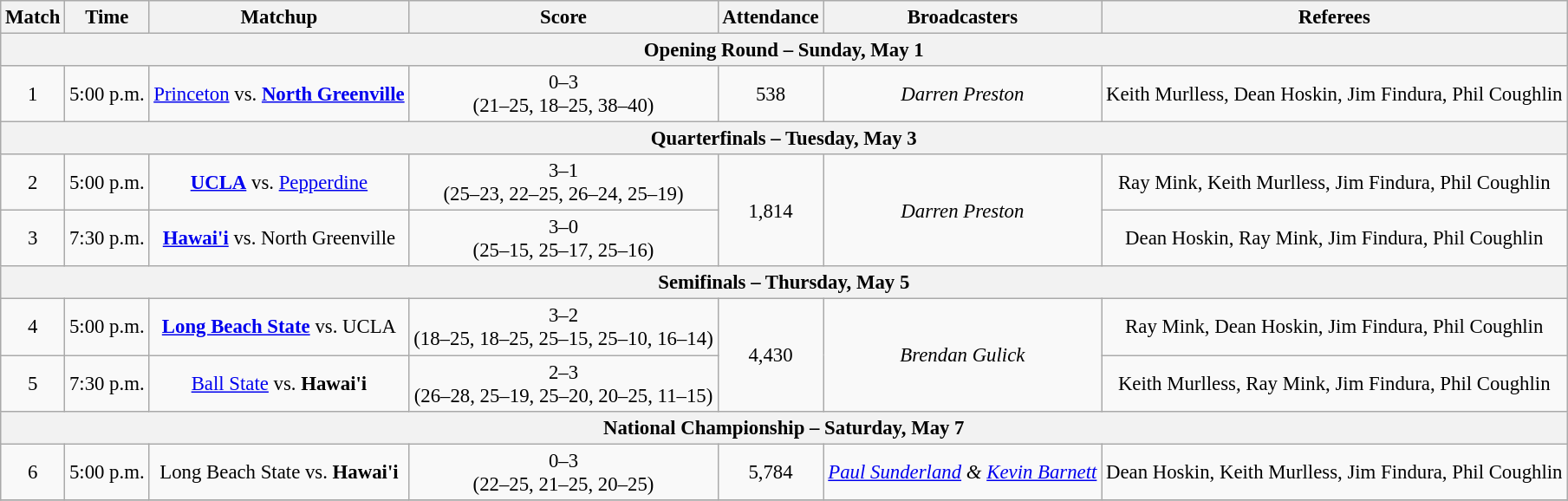<table class="wikitable" style="font-size: 95%;text-align:center">
<tr>
<th>Match</th>
<th>Time</th>
<th>Matchup</th>
<th>Score</th>
<th>Attendance</th>
<th>Broadcasters</th>
<th>Referees</th>
</tr>
<tr>
<th colspan=7>Opening Round – Sunday, May 1</th>
</tr>
<tr>
<td>1</td>
<td>5:00 p.m.</td>
<td><a href='#'>Princeton</a> vs. <a href='#'><strong>North Greenville</strong></a></td>
<td>0–3<br>(21–25, 18–25, 38–40)</td>
<td>538</td>
<td><em>Darren Preston</em></td>
<td>Keith Murlless, Dean Hoskin, Jim Findura, Phil Coughlin</td>
</tr>
<tr>
<th colspan=7>Quarterfinals – Tuesday, May 3</th>
</tr>
<tr>
<td>2</td>
<td>5:00 p.m.</td>
<td><strong><a href='#'>UCLA</a></strong>  vs. <a href='#'>Pepperdine</a></td>
<td>3–1<br>(25–23, 22–25, 26–24, 25–19)</td>
<td rowspan=2>1,814</td>
<td rowspan=2><em>Darren Preston</em></td>
<td>Ray Mink, Keith Murlless, Jim Findura, Phil Coughlin</td>
</tr>
<tr>
<td>3</td>
<td>7:30 p.m.</td>
<td><strong><a href='#'>Hawai'i</a></strong> vs. North Greenville</td>
<td>3–0<br>(25–15, 25–17, 25–16)</td>
<td>Dean Hoskin, Ray Mink, Jim Findura, Phil Coughlin</td>
</tr>
<tr>
<th colspan=7>Semifinals – Thursday, May 5</th>
</tr>
<tr>
<td>4</td>
<td>5:00 p.m.</td>
<td><strong><a href='#'>Long Beach State</a></strong> vs. UCLA</td>
<td>3–2<br>(18–25, 18–25, 25–15, 25–10, 16–14)</td>
<td rowspan=2>4,430</td>
<td rowspan=2><em>Brendan Gulick</em></td>
<td>Ray Mink, Dean Hoskin, Jim Findura, Phil Coughlin</td>
</tr>
<tr>
<td>5</td>
<td>7:30 p.m.</td>
<td><a href='#'>Ball State</a> vs. <strong>Hawai'i</strong></td>
<td>2–3<br>(26–28, 25–19, 25–20, 20–25, 11–15)</td>
<td>Keith Murlless, Ray Mink, Jim Findura, Phil Coughlin</td>
</tr>
<tr>
<th colspan=7>National Championship – Saturday, May 7</th>
</tr>
<tr>
<td>6</td>
<td>5:00 p.m.</td>
<td>Long Beach State vs. <strong>Hawai'i</strong></td>
<td>0–3<br>(22–25, 21–25, 20–25)</td>
<td>5,784</td>
<td><em><a href='#'>Paul Sunderland</a> & <a href='#'>Kevin Barnett</a></em></td>
<td>Dean Hoskin, Keith Murlless, Jim Findura, Phil Coughlin</td>
</tr>
<tr>
</tr>
</table>
